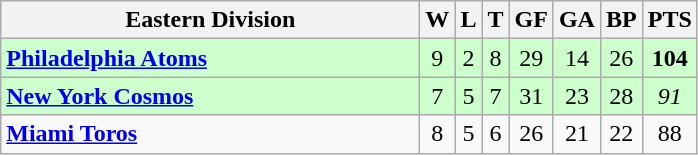<table class="wikitable" style="text-align:center">
<tr>
<th style="width:17em">Eastern Division</th>
<th>W</th>
<th>L</th>
<th>T</th>
<th>GF</th>
<th>GA</th>
<th>BP</th>
<th>PTS</th>
</tr>
<tr style="text-align:center; background:#cfc;">
<td align=left><strong><a href='#'>Philadelphia Atoms</a></strong></td>
<td>9</td>
<td>2</td>
<td>8</td>
<td>29</td>
<td>14</td>
<td>26</td>
<td><strong>104</strong></td>
</tr>
<tr style="text-align:center; background:#cfc;">
<td align=left><strong><a href='#'>New York Cosmos</a></strong></td>
<td>7</td>
<td>5</td>
<td>7</td>
<td>31</td>
<td>23</td>
<td>28</td>
<td><em>91</em></td>
</tr>
<tr align=center>
<td align=left><strong><a href='#'>Miami Toros</a></strong></td>
<td>8</td>
<td>5</td>
<td>6</td>
<td>26</td>
<td>21</td>
<td>22</td>
<td>88</td>
</tr>
</table>
